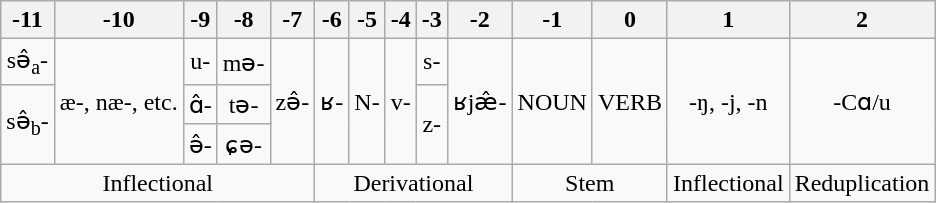<table class="wikitable" style="text-align: center">
<tr>
<th>-11</th>
<th>-10</th>
<th>-9</th>
<th>-8</th>
<th>-7</th>
<th>-6</th>
<th>-5</th>
<th>-4</th>
<th>-3</th>
<th>-2</th>
<th>-1</th>
<th>0</th>
<th>1</th>
<th>2</th>
</tr>
<tr>
<td>sə̂<sub>a</sub>-</td>
<td rowspan="3">æ-, næ-, etc.</td>
<td>u-</td>
<td>mə-</td>
<td rowspan="3">zə̂-</td>
<td rowspan="3">ʁ-</td>
<td rowspan="3">N-</td>
<td rowspan="3">v-</td>
<td>s-</td>
<td rowspan="3">ʁjæ̂-</td>
<td rowspan="3">NOUN</td>
<td rowspan="3">VERB</td>
<td rowspan="3">-ŋ, -j, -n</td>
<td rowspan="3">-Cɑ/u</td>
</tr>
<tr>
<td rowspan="2">sə̂<sub>b</sub>-</td>
<td>ɑ̂-</td>
<td>tə-</td>
<td rowspan="2">z-</td>
</tr>
<tr>
<td>ə̂-</td>
<td>ɕə-</td>
</tr>
<tr>
<td colspan="5">Inflectional</td>
<td colspan="5">Derivational</td>
<td colspan="2">Stem</td>
<td>Inflectional</td>
<td>Reduplication</td>
</tr>
</table>
